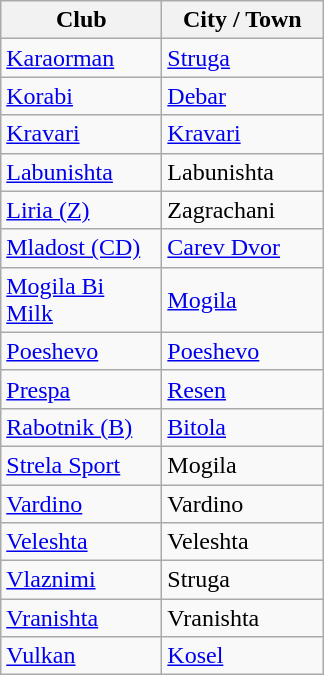<table class="wikitable sortable">
<tr>
<th width="100px">Club</th>
<th width="100px">City / Town</th>
</tr>
<tr>
<td><a href='#'>Karaorman</a></td>
<td><a href='#'>Struga</a></td>
</tr>
<tr>
<td><a href='#'>Korabi</a></td>
<td><a href='#'>Debar</a></td>
</tr>
<tr>
<td><a href='#'>Kravari</a></td>
<td><a href='#'>Kravari</a></td>
</tr>
<tr>
<td><a href='#'>Labunishta</a></td>
<td>Labunishta</td>
</tr>
<tr>
<td><a href='#'>Liria (Z)</a></td>
<td>Zagrachani</td>
</tr>
<tr>
<td><a href='#'>Mladost (CD)</a></td>
<td><a href='#'>Carev Dvor</a></td>
</tr>
<tr>
<td><a href='#'>Mogila Bi Milk</a></td>
<td><a href='#'>Mogila</a></td>
</tr>
<tr>
<td><a href='#'>Poeshevo</a></td>
<td><a href='#'>Poeshevo</a></td>
</tr>
<tr>
<td><a href='#'>Prespa</a></td>
<td><a href='#'>Resen</a></td>
</tr>
<tr>
<td><a href='#'>Rabotnik (B)</a></td>
<td><a href='#'>Bitola</a></td>
</tr>
<tr>
<td><a href='#'>Strela Sport</a></td>
<td>Mogila</td>
</tr>
<tr>
<td><a href='#'>Vardino</a></td>
<td>Vardino</td>
</tr>
<tr>
<td><a href='#'>Veleshta</a></td>
<td>Veleshta</td>
</tr>
<tr>
<td><a href='#'>Vlaznimi</a></td>
<td>Struga</td>
</tr>
<tr>
<td><a href='#'>Vranishta</a></td>
<td>Vranishta</td>
</tr>
<tr>
<td><a href='#'>Vulkan</a></td>
<td><a href='#'>Kosel</a></td>
</tr>
</table>
